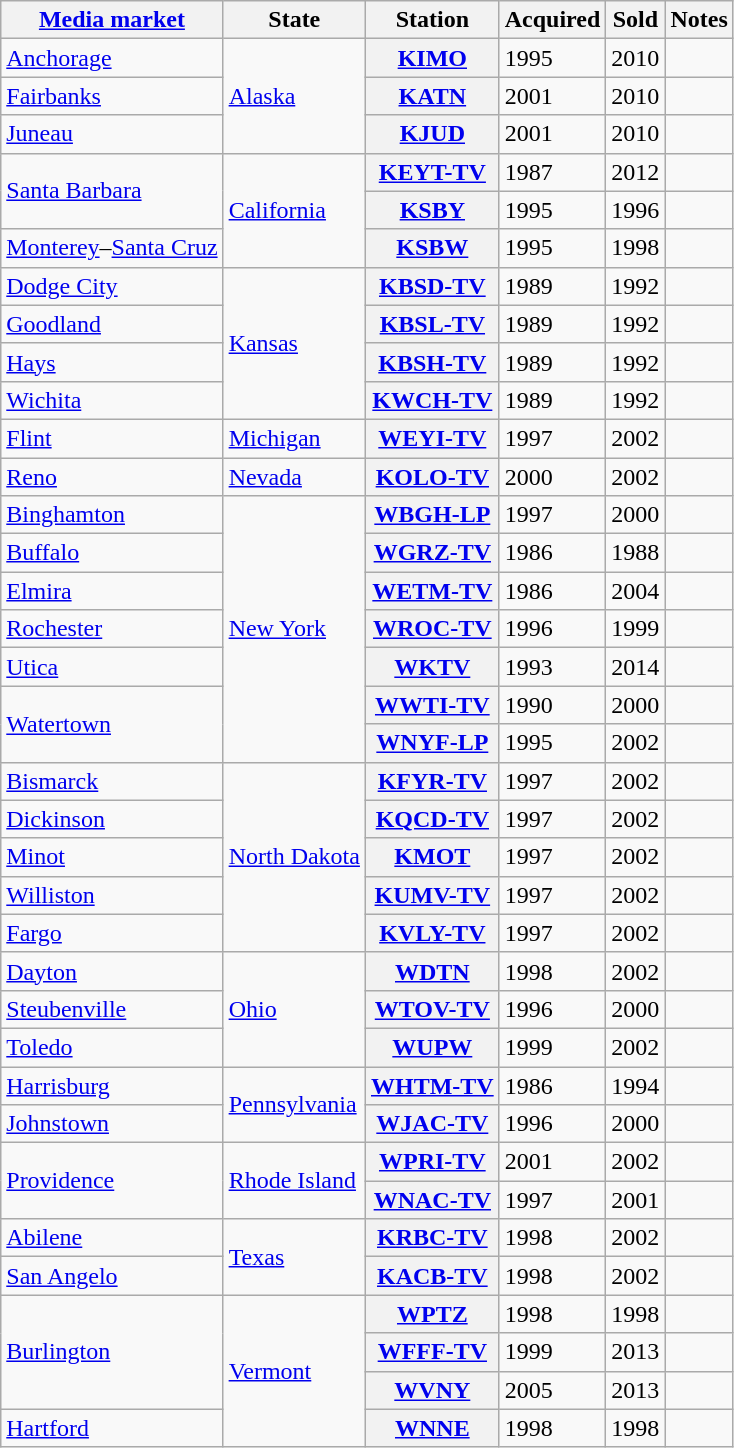<table class="wikitable">
<tr>
<th><a href='#'>Media market</a></th>
<th>State</th>
<th>Station</th>
<th>Acquired</th>
<th>Sold</th>
<th>Notes</th>
</tr>
<tr>
<td><a href='#'>Anchorage</a></td>
<td rowspan="3"><a href='#'>Alaska</a></td>
<th><a href='#'>KIMO</a></th>
<td>1995</td>
<td>2010</td>
<td></td>
</tr>
<tr>
<td><a href='#'>Fairbanks</a></td>
<th><a href='#'>KATN</a></th>
<td>2001</td>
<td>2010</td>
<td></td>
</tr>
<tr>
<td><a href='#'>Juneau</a></td>
<th><a href='#'>KJUD</a></th>
<td>2001</td>
<td>2010</td>
<td></td>
</tr>
<tr>
<td rowspan="2"><a href='#'>Santa Barbara</a></td>
<td rowspan="3"><a href='#'>California</a></td>
<th><a href='#'>KEYT-TV</a></th>
<td>1987</td>
<td>2012</td>
<td></td>
</tr>
<tr>
<th><a href='#'>KSBY</a></th>
<td>1995</td>
<td>1996</td>
<td></td>
</tr>
<tr>
<td><a href='#'>Monterey</a>–<a href='#'>Santa Cruz</a></td>
<th><a href='#'>KSBW</a></th>
<td>1995</td>
<td>1998</td>
<td></td>
</tr>
<tr>
<td><a href='#'>Dodge City</a></td>
<td rowspan="4"><a href='#'>Kansas</a></td>
<th><a href='#'>KBSD-TV</a></th>
<td>1989</td>
<td>1992</td>
<td></td>
</tr>
<tr>
<td><a href='#'>Goodland</a></td>
<th><a href='#'>KBSL-TV</a></th>
<td>1989</td>
<td>1992</td>
<td></td>
</tr>
<tr>
<td><a href='#'>Hays</a></td>
<th><a href='#'>KBSH-TV</a></th>
<td>1989</td>
<td>1992</td>
<td></td>
</tr>
<tr>
<td><a href='#'>Wichita</a></td>
<th><a href='#'>KWCH-TV</a></th>
<td>1989</td>
<td>1992</td>
<td></td>
</tr>
<tr>
<td><a href='#'>Flint</a></td>
<td><a href='#'>Michigan</a></td>
<th><a href='#'>WEYI-TV</a></th>
<td>1997</td>
<td>2002</td>
<td></td>
</tr>
<tr>
<td><a href='#'>Reno</a></td>
<td><a href='#'>Nevada</a></td>
<th><a href='#'>KOLO-TV</a></th>
<td>2000</td>
<td>2002</td>
<td></td>
</tr>
<tr>
<td><a href='#'>Binghamton</a></td>
<td rowspan="7"><a href='#'>New York</a></td>
<th><a href='#'>WBGH-LP</a></th>
<td>1997</td>
<td>2000</td>
<td></td>
</tr>
<tr>
<td><a href='#'>Buffalo</a></td>
<th><a href='#'>WGRZ-TV</a></th>
<td>1986</td>
<td>1988</td>
<td></td>
</tr>
<tr>
<td><a href='#'>Elmira</a></td>
<th><a href='#'>WETM-TV</a></th>
<td>1986</td>
<td>2004</td>
<td></td>
</tr>
<tr>
<td><a href='#'>Rochester</a></td>
<th><a href='#'>WROC-TV</a></th>
<td>1996</td>
<td>1999</td>
<td></td>
</tr>
<tr>
<td><a href='#'>Utica</a></td>
<th><a href='#'>WKTV</a></th>
<td>1993</td>
<td>2014</td>
<td></td>
</tr>
<tr>
<td rowspan="2"><a href='#'>Watertown</a></td>
<th><a href='#'>WWTI-TV</a></th>
<td>1990</td>
<td>2000</td>
<td></td>
</tr>
<tr>
<th><a href='#'>WNYF-LP</a></th>
<td>1995</td>
<td>2002</td>
<td></td>
</tr>
<tr>
<td><a href='#'>Bismarck</a></td>
<td rowspan="5"><a href='#'>North Dakota</a></td>
<th><a href='#'>KFYR-TV</a></th>
<td>1997</td>
<td>2002</td>
<td></td>
</tr>
<tr>
<td><a href='#'>Dickinson</a></td>
<th><a href='#'>KQCD-TV</a></th>
<td>1997</td>
<td>2002</td>
<td></td>
</tr>
<tr>
<td><a href='#'>Minot</a></td>
<th><a href='#'>KMOT</a></th>
<td>1997</td>
<td>2002</td>
<td></td>
</tr>
<tr>
<td><a href='#'>Williston</a></td>
<th><a href='#'>KUMV-TV</a></th>
<td>1997</td>
<td>2002</td>
<td></td>
</tr>
<tr>
<td><a href='#'>Fargo</a></td>
<th><a href='#'>KVLY-TV</a></th>
<td>1997</td>
<td>2002</td>
<td></td>
</tr>
<tr>
<td><a href='#'>Dayton</a></td>
<td rowspan="3"><a href='#'>Ohio</a></td>
<th><a href='#'>WDTN</a></th>
<td>1998</td>
<td>2002</td>
<td></td>
</tr>
<tr>
<td><a href='#'>Steubenville</a></td>
<th><a href='#'>WTOV-TV</a></th>
<td>1996</td>
<td>2000</td>
<td></td>
</tr>
<tr>
<td><a href='#'>Toledo</a></td>
<th><a href='#'>WUPW</a></th>
<td>1999</td>
<td>2002</td>
<td></td>
</tr>
<tr>
<td><a href='#'>Harrisburg</a></td>
<td rowspan="2"><a href='#'>Pennsylvania</a></td>
<th><a href='#'>WHTM-TV</a></th>
<td>1986</td>
<td>1994</td>
<td></td>
</tr>
<tr>
<td><a href='#'>Johnstown</a></td>
<th><a href='#'>WJAC-TV</a></th>
<td>1996</td>
<td>2000</td>
<td></td>
</tr>
<tr>
<td rowspan="2"><a href='#'>Providence</a></td>
<td rowspan="2"><a href='#'>Rhode Island</a></td>
<th><a href='#'>WPRI-TV</a></th>
<td>2001</td>
<td>2002</td>
<td></td>
</tr>
<tr>
<th><a href='#'>WNAC-TV</a></th>
<td>1997</td>
<td>2001</td>
<td></td>
</tr>
<tr>
<td><a href='#'>Abilene</a></td>
<td rowspan="2"><a href='#'>Texas</a></td>
<th><a href='#'>KRBC-TV</a></th>
<td>1998</td>
<td>2002</td>
<td></td>
</tr>
<tr>
<td><a href='#'>San Angelo</a></td>
<th><a href='#'>KACB-TV</a></th>
<td>1998</td>
<td>2002</td>
<td></td>
</tr>
<tr>
<td rowspan="3"><a href='#'>Burlington</a></td>
<td rowspan="4"><a href='#'>Vermont</a></td>
<th><a href='#'>WPTZ</a></th>
<td>1998</td>
<td>1998</td>
<td></td>
</tr>
<tr>
<th><a href='#'>WFFF-TV</a></th>
<td>1999</td>
<td>2013</td>
<td></td>
</tr>
<tr>
<th><a href='#'>WVNY</a></th>
<td>2005</td>
<td>2013</td>
<td></td>
</tr>
<tr>
<td><a href='#'>Hartford</a></td>
<th><a href='#'>WNNE</a></th>
<td>1998</td>
<td>1998</td>
<td></td>
</tr>
</table>
